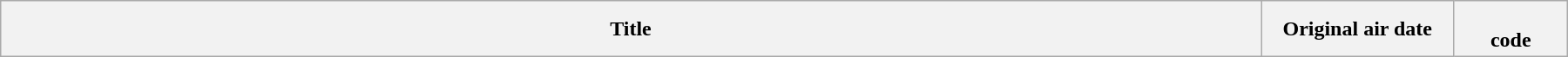<table class="wikitable plainrowheaders" style="width:95%; margin:auto;">
<tr>
<th>Title</th>
<th width="140">Original air date</th>
<th width="80"><br>code<br>















</th>
</tr>
</table>
